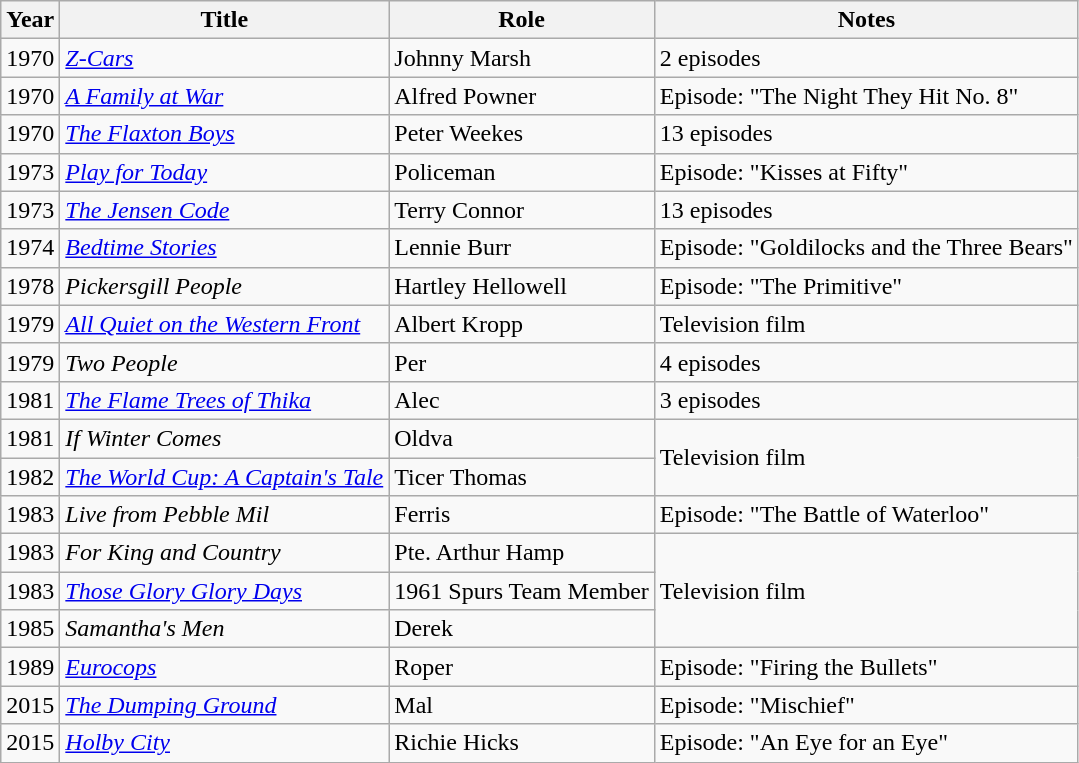<table class="wikitable sortable">
<tr>
<th>Year</th>
<th>Title</th>
<th>Role</th>
<th>Notes</th>
</tr>
<tr>
<td>1970</td>
<td><em><a href='#'>Z-Cars</a></em></td>
<td>Johnny Marsh</td>
<td>2 episodes</td>
</tr>
<tr>
<td>1970</td>
<td><em><a href='#'>A Family at War</a></em></td>
<td>Alfred Powner</td>
<td>Episode: "The Night They Hit No. 8"</td>
</tr>
<tr>
<td>1970</td>
<td><em><a href='#'>The Flaxton Boys</a></em></td>
<td>Peter Weekes</td>
<td>13 episodes</td>
</tr>
<tr>
<td>1973</td>
<td><em><a href='#'>Play for Today</a></em></td>
<td>Policeman</td>
<td>Episode: "Kisses at Fifty"</td>
</tr>
<tr>
<td>1973</td>
<td><em><a href='#'>The Jensen Code</a></em></td>
<td>Terry Connor</td>
<td>13 episodes</td>
</tr>
<tr>
<td>1974</td>
<td><a href='#'><em>Bedtime Stories</em></a></td>
<td>Lennie Burr</td>
<td>Episode: "Goldilocks and the Three Bears"</td>
</tr>
<tr>
<td>1978</td>
<td><em>Pickersgill People</em></td>
<td>Hartley Hellowell</td>
<td>Episode: "The Primitive"</td>
</tr>
<tr>
<td>1979</td>
<td><a href='#'><em>All Quiet on the Western Front</em></a></td>
<td>Albert Kropp</td>
<td>Television film</td>
</tr>
<tr>
<td>1979</td>
<td><em>Two People</em></td>
<td>Per</td>
<td>4 episodes</td>
</tr>
<tr>
<td>1981</td>
<td><em><a href='#'>The Flame Trees of Thika</a></em></td>
<td>Alec</td>
<td>3 episodes</td>
</tr>
<tr>
<td>1981</td>
<td><em>If Winter Comes</em></td>
<td>Oldva</td>
<td rowspan="2">Television film</td>
</tr>
<tr>
<td>1982</td>
<td><em><a href='#'>The World Cup: A Captain's Tale</a></em></td>
<td>Ticer Thomas</td>
</tr>
<tr>
<td>1983</td>
<td><em>Live from Pebble Mil</em></td>
<td>Ferris</td>
<td>Episode: "The Battle of Waterloo"</td>
</tr>
<tr>
<td>1983</td>
<td><em>For King and Country</em></td>
<td>Pte. Arthur Hamp</td>
<td rowspan="3">Television film</td>
</tr>
<tr>
<td>1983</td>
<td><em><a href='#'>Those Glory Glory Days</a></em></td>
<td>1961 Spurs Team Member</td>
</tr>
<tr>
<td>1985</td>
<td><em>Samantha's Men</em></td>
<td>Derek</td>
</tr>
<tr>
<td>1989</td>
<td><em><a href='#'>Eurocops</a></em></td>
<td>Roper</td>
<td>Episode: "Firing the Bullets"</td>
</tr>
<tr>
<td>2015</td>
<td><em><a href='#'>The Dumping Ground</a></em></td>
<td>Mal</td>
<td>Episode: "Mischief"</td>
</tr>
<tr>
<td>2015</td>
<td><em><a href='#'>Holby City</a></em></td>
<td>Richie Hicks</td>
<td>Episode: "An Eye for an Eye"</td>
</tr>
</table>
